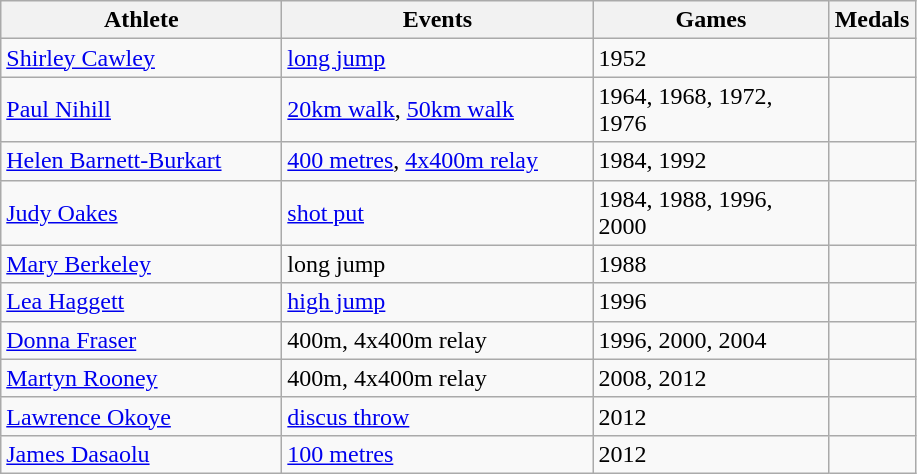<table class="wikitable">
<tr>
<th width=180>Athlete</th>
<th width=200>Events</th>
<th width=150>Games</th>
<th width=50>Medals</th>
</tr>
<tr>
<td><a href='#'>Shirley Cawley</a></td>
<td><a href='#'>long jump</a></td>
<td>1952</td>
<td></td>
</tr>
<tr>
<td><a href='#'>Paul Nihill</a></td>
<td><a href='#'>20km walk</a>, <a href='#'>50km walk</a></td>
<td>1964, 1968, 1972, 1976</td>
<td></td>
</tr>
<tr>
<td><a href='#'>Helen Barnett-Burkart</a></td>
<td><a href='#'>400 metres</a>, <a href='#'>4x400m relay</a></td>
<td>1984, 1992</td>
<td></td>
</tr>
<tr>
<td><a href='#'>Judy Oakes</a></td>
<td><a href='#'>shot put</a></td>
<td>1984, 1988, 1996, 2000</td>
<td></td>
</tr>
<tr>
<td><a href='#'>Mary Berkeley</a></td>
<td>long jump</td>
<td>1988</td>
<td></td>
</tr>
<tr>
<td><a href='#'>Lea Haggett</a></td>
<td><a href='#'>high jump</a></td>
<td>1996</td>
<td></td>
</tr>
<tr>
<td><a href='#'>Donna Fraser</a></td>
<td>400m, 4x400m relay</td>
<td>1996, 2000, 2004</td>
<td></td>
</tr>
<tr>
<td><a href='#'>Martyn Rooney</a></td>
<td>400m, 4x400m relay</td>
<td>2008, 2012</td>
<td></td>
</tr>
<tr>
<td><a href='#'>Lawrence Okoye</a></td>
<td><a href='#'>discus throw</a></td>
<td>2012</td>
<td></td>
</tr>
<tr>
<td><a href='#'>James Dasaolu</a></td>
<td><a href='#'>100 metres</a></td>
<td>2012</td>
</tr>
</table>
